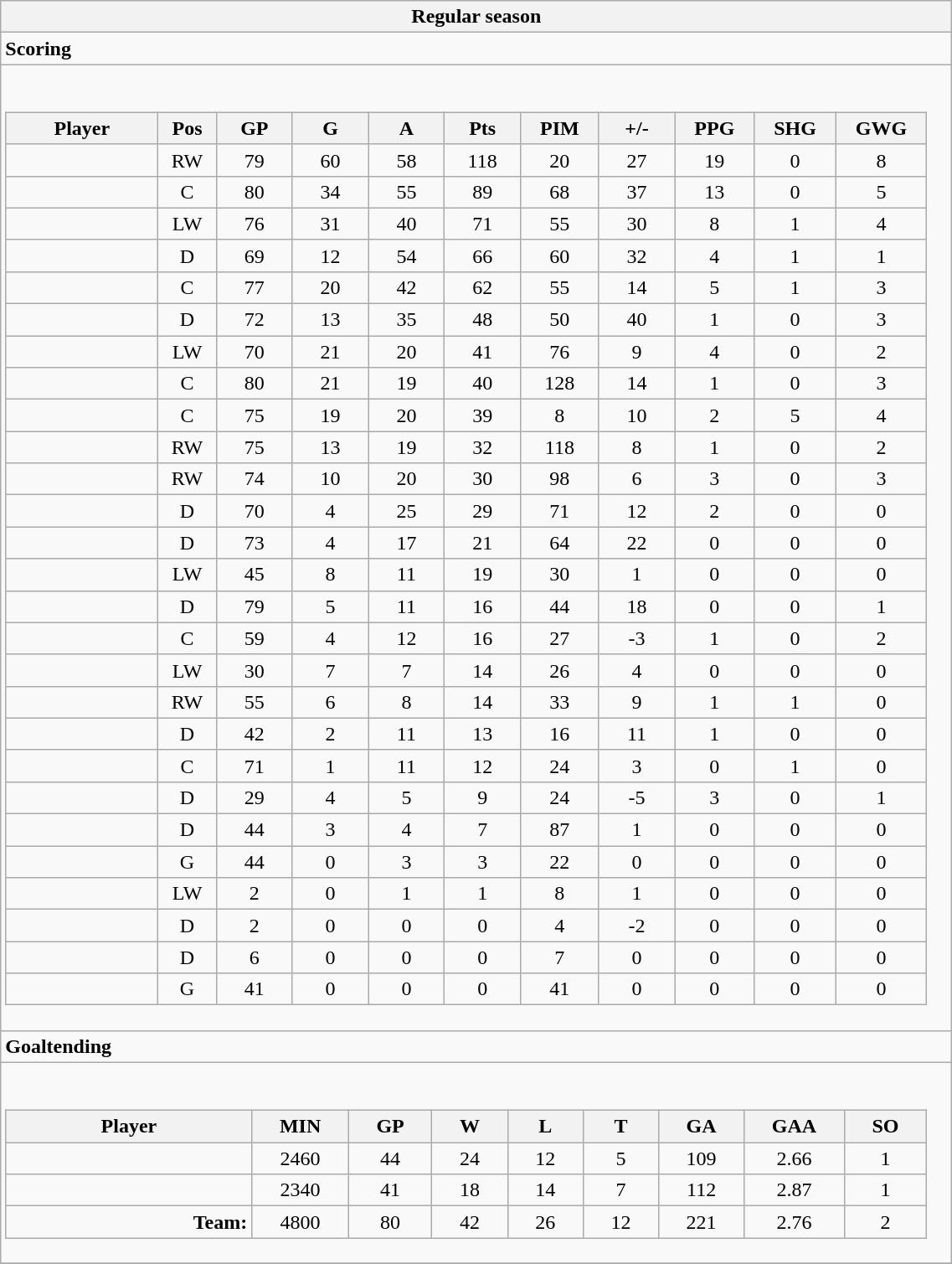<table class="wikitable collapsible" width="60%" border="1">
<tr>
<th>Regular season</th>
</tr>
<tr>
<td class="tocccolors"><strong>Scoring</strong></td>
</tr>
<tr>
<td><br><table class="wikitable sortable">
<tr ALIGN="center">
<th bgcolor="#DDDDFF" width="10%">Player</th>
<th bgcolor="#DDDDFF" width="3%" title="Position">Pos</th>
<th bgcolor="#DDDDFF" width="5%" title="Games played">GP</th>
<th bgcolor="#DDDDFF" width="5%" title="Goals">G</th>
<th bgcolor="#DDDDFF" width="5%" title="Assists">A</th>
<th bgcolor="#DDDDFF" width="5%" title="Points">Pts</th>
<th bgcolor="#DDDDFF" width="5%" title="Penalties in Minutes">PIM</th>
<th bgcolor="#DDDDFF" width="5%" title="Plus/minus">+/-</th>
<th bgcolor="#DDDDFF" width="5%" title="Power play goals">PPG</th>
<th bgcolor="#DDDDFF" width="5%" title="Short-handed goals">SHG</th>
<th bgcolor="#DDDDFF" width="5%" title="Game-winning goals">GWG</th>
</tr>
<tr align="center">
<td align="right"></td>
<td>RW</td>
<td>79</td>
<td>60</td>
<td>58</td>
<td>118</td>
<td>20</td>
<td>27</td>
<td>19</td>
<td>0</td>
<td>8</td>
</tr>
<tr align="center">
<td align="right"></td>
<td>C</td>
<td>80</td>
<td>34</td>
<td>55</td>
<td>89</td>
<td>68</td>
<td>37</td>
<td>13</td>
<td>0</td>
<td>5</td>
</tr>
<tr align="center">
<td align="right"></td>
<td>LW</td>
<td>76</td>
<td>31</td>
<td>40</td>
<td>71</td>
<td>55</td>
<td>30</td>
<td>8</td>
<td>1</td>
<td>4</td>
</tr>
<tr align="center">
<td align="right"></td>
<td>D</td>
<td>69</td>
<td>12</td>
<td>54</td>
<td>66</td>
<td>60</td>
<td>32</td>
<td>4</td>
<td>1</td>
<td>1</td>
</tr>
<tr align="center">
<td align="right"></td>
<td>C</td>
<td>77</td>
<td>20</td>
<td>42</td>
<td>62</td>
<td>55</td>
<td>14</td>
<td>5</td>
<td>1</td>
<td>3</td>
</tr>
<tr align="center">
<td align="right"></td>
<td>D</td>
<td>72</td>
<td>13</td>
<td>35</td>
<td>48</td>
<td>50</td>
<td>40</td>
<td>1</td>
<td>0</td>
<td>3</td>
</tr>
<tr align="center">
<td align="right"></td>
<td>LW</td>
<td>70</td>
<td>21</td>
<td>20</td>
<td>41</td>
<td>76</td>
<td>9</td>
<td>4</td>
<td>0</td>
<td>2</td>
</tr>
<tr align="center">
<td align="right"></td>
<td>C</td>
<td>80</td>
<td>21</td>
<td>19</td>
<td>40</td>
<td>128</td>
<td>14</td>
<td>1</td>
<td>0</td>
<td>3</td>
</tr>
<tr align="center">
<td align="right"></td>
<td>C</td>
<td>75</td>
<td>19</td>
<td>20</td>
<td>39</td>
<td>8</td>
<td>10</td>
<td>2</td>
<td>5</td>
<td>4</td>
</tr>
<tr align="center">
<td align="right"></td>
<td>RW</td>
<td>75</td>
<td>13</td>
<td>19</td>
<td>32</td>
<td>118</td>
<td>8</td>
<td>1</td>
<td>0</td>
<td>2</td>
</tr>
<tr align="center">
<td align="right"></td>
<td>RW</td>
<td>74</td>
<td>10</td>
<td>20</td>
<td>30</td>
<td>98</td>
<td>6</td>
<td>3</td>
<td>0</td>
<td>3</td>
</tr>
<tr align="center">
<td align="right"></td>
<td>D</td>
<td>70</td>
<td>4</td>
<td>25</td>
<td>29</td>
<td>71</td>
<td>12</td>
<td>2</td>
<td>0</td>
<td>0</td>
</tr>
<tr align="center">
<td align="right"></td>
<td>D</td>
<td>73</td>
<td>4</td>
<td>17</td>
<td>21</td>
<td>64</td>
<td>22</td>
<td>0</td>
<td>0</td>
<td>0</td>
</tr>
<tr align="center">
<td align="right"></td>
<td>LW</td>
<td>45</td>
<td>8</td>
<td>11</td>
<td>19</td>
<td>30</td>
<td>1</td>
<td>0</td>
<td>0</td>
<td>0</td>
</tr>
<tr align="center">
<td align="right"></td>
<td>D</td>
<td>79</td>
<td>5</td>
<td>11</td>
<td>16</td>
<td>44</td>
<td>18</td>
<td>0</td>
<td>0</td>
<td>1</td>
</tr>
<tr align="center">
<td align="right"></td>
<td>C</td>
<td>59</td>
<td>4</td>
<td>12</td>
<td>16</td>
<td>27</td>
<td>-3</td>
<td>1</td>
<td>0</td>
<td>2</td>
</tr>
<tr align="center">
<td align="right"></td>
<td>LW</td>
<td>30</td>
<td>7</td>
<td>7</td>
<td>14</td>
<td>26</td>
<td>4</td>
<td>0</td>
<td>0</td>
<td>0</td>
</tr>
<tr align="center">
<td align="right"></td>
<td>RW</td>
<td>55</td>
<td>6</td>
<td>8</td>
<td>14</td>
<td>33</td>
<td>9</td>
<td>1</td>
<td>1</td>
<td>0</td>
</tr>
<tr align="center">
<td align="right"></td>
<td>D</td>
<td>42</td>
<td>2</td>
<td>11</td>
<td>13</td>
<td>16</td>
<td>11</td>
<td>1</td>
<td>0</td>
<td>0</td>
</tr>
<tr align="center">
<td align="right"></td>
<td>C</td>
<td>71</td>
<td>1</td>
<td>11</td>
<td>12</td>
<td>24</td>
<td>3</td>
<td>0</td>
<td>1</td>
<td>0</td>
</tr>
<tr align="center">
<td align="right"></td>
<td>D</td>
<td>29</td>
<td>4</td>
<td>5</td>
<td>9</td>
<td>24</td>
<td>-5</td>
<td>3</td>
<td>0</td>
<td>1</td>
</tr>
<tr align="center">
<td align="right"></td>
<td>D</td>
<td>44</td>
<td>3</td>
<td>4</td>
<td>7</td>
<td>87</td>
<td>1</td>
<td>0</td>
<td>0</td>
<td>0</td>
</tr>
<tr align="center">
<td align="right"></td>
<td>G</td>
<td>44</td>
<td>0</td>
<td>3</td>
<td>3</td>
<td>22</td>
<td>0</td>
<td>0</td>
<td>0</td>
<td>0</td>
</tr>
<tr align="center">
<td align="right"></td>
<td>LW</td>
<td>2</td>
<td>0</td>
<td>1</td>
<td>1</td>
<td>8</td>
<td>1</td>
<td>0</td>
<td>0</td>
<td>0</td>
</tr>
<tr align="center">
<td align="right"></td>
<td>D</td>
<td>2</td>
<td>0</td>
<td>0</td>
<td>0</td>
<td>4</td>
<td>-2</td>
<td>0</td>
<td>0</td>
<td>0</td>
</tr>
<tr align="center">
<td align="right"></td>
<td>D</td>
<td>6</td>
<td>0</td>
<td>0</td>
<td>0</td>
<td>7</td>
<td>0</td>
<td>0</td>
<td>0</td>
<td>0</td>
</tr>
<tr align="center">
<td align="right"></td>
<td>G</td>
<td>41</td>
<td>0</td>
<td>0</td>
<td>0</td>
<td>41</td>
<td>0</td>
<td>0</td>
<td>0</td>
<td>0</td>
</tr>
</table>
</td>
</tr>
<tr>
<td class="toccolors"><strong>Goaltending</strong></td>
</tr>
<tr>
<td><br><table class="wikitable sortable">
<tr>
<th bgcolor="#DDDDFF" width="10%">Player</th>
<th width="3%" bgcolor="#DDDDFF" title="Minutes played">MIN</th>
<th width="3%" bgcolor="#DDDDFF" title="Games played in">GP</th>
<th width="3%" bgcolor="#DDDDFF" title="Wins">W</th>
<th width="3%" bgcolor="#DDDDFF"title="Losses">L</th>
<th width="3%" bgcolor="#DDDDFF" title="Ties">T</th>
<th width="3%" bgcolor="#DDDDFF" title="Goals against">GA</th>
<th width="3%" bgcolor="#DDDDFF" title="Goals against average">GAA</th>
<th width="3%" bgcolor="#DDDDFF"title="Shut-outs">SO</th>
</tr>
<tr align="center">
<td align="right"></td>
<td>2460</td>
<td>44</td>
<td>24</td>
<td>12</td>
<td>5</td>
<td>109</td>
<td>2.66</td>
<td>1</td>
</tr>
<tr align="center">
<td align="right"></td>
<td>2340</td>
<td>41</td>
<td>18</td>
<td>14</td>
<td>7</td>
<td>112</td>
<td>2.87</td>
<td>1</td>
</tr>
<tr align="center">
<td align="right"><strong>Team:</strong></td>
<td>4800</td>
<td>80</td>
<td>42</td>
<td>26</td>
<td>12</td>
<td>221</td>
<td>2.76</td>
<td>2</td>
</tr>
</table>
</td>
</tr>
<tr>
</tr>
</table>
